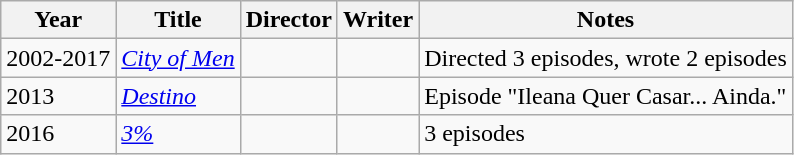<table class="wikitable">
<tr>
<th>Year</th>
<th>Title</th>
<th>Director</th>
<th>Writer</th>
<th>Notes</th>
</tr>
<tr>
<td>2002-2017</td>
<td><em><a href='#'>City of Men</a></em></td>
<td></td>
<td></td>
<td>Directed 3 episodes, wrote 2 episodes</td>
</tr>
<tr>
<td>2013</td>
<td><em><a href='#'>Destino</a></em></td>
<td></td>
<td></td>
<td>Episode "Ileana Quer Casar... Ainda."</td>
</tr>
<tr>
<td>2016</td>
<td><em><a href='#'>3%</a></em></td>
<td></td>
<td></td>
<td>3 episodes</td>
</tr>
</table>
